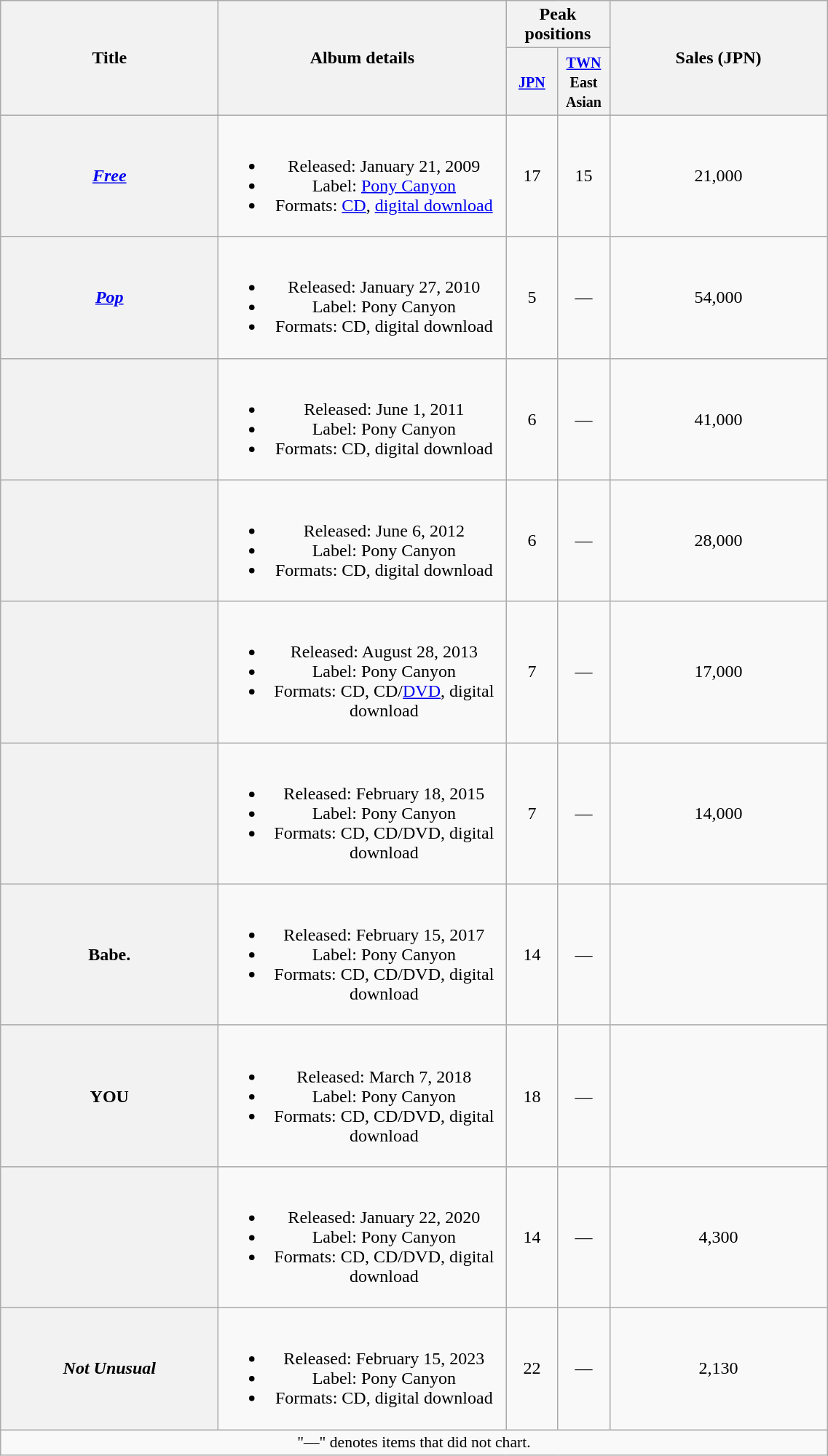<table class="wikitable plainrowheaders" style="text-align:center;">
<tr>
<th style="width:12em;" rowspan="2">Title</th>
<th style="width:16em;" rowspan="2">Album details</th>
<th colspan="2">Peak positions</th>
<th style="width:12em;" rowspan="2">Sales (JPN)</th>
</tr>
<tr>
<th style="width:2.5em;"><small><a href='#'>JPN</a></small><br></th>
<th style="width:2.5em;"><small><a href='#'>TWN</a> East Asian</small><br></th>
</tr>
<tr>
<th scope="row"><em><a href='#'>Free</a></em></th>
<td><br><ul><li>Released: January 21, 2009 </li><li>Label: <a href='#'>Pony Canyon</a></li><li>Formats: <a href='#'>CD</a>, <a href='#'>digital download</a></li></ul></td>
<td>17</td>
<td>15</td>
<td>21,000</td>
</tr>
<tr>
<th scope="row"><em><a href='#'>Pop</a></em></th>
<td><br><ul><li>Released: January 27, 2010 </li><li>Label: Pony Canyon</li><li>Formats: CD, digital download</li></ul></td>
<td>5</td>
<td>—</td>
<td>54,000</td>
</tr>
<tr>
<th scope="row"></th>
<td><br><ul><li>Released: June 1, 2011 </li><li>Label: Pony Canyon</li><li>Formats: CD, digital download</li></ul></td>
<td>6</td>
<td>—</td>
<td>41,000</td>
</tr>
<tr>
<th scope="row"></th>
<td><br><ul><li>Released: June 6, 2012 </li><li>Label: Pony Canyon</li><li>Formats: CD, digital download</li></ul></td>
<td>6</td>
<td>—</td>
<td>28,000</td>
</tr>
<tr>
<th scope="row"></th>
<td><br><ul><li>Released: August 28, 2013 </li><li>Label: Pony Canyon</li><li>Formats: CD, CD/<a href='#'>DVD</a>, digital download</li></ul></td>
<td>7</td>
<td>—</td>
<td>17,000</td>
</tr>
<tr>
<th scope="row"></th>
<td><br><ul><li>Released: February 18, 2015 </li><li>Label: Pony Canyon</li><li>Formats: CD, CD/DVD, digital download</li></ul></td>
<td>7</td>
<td>—</td>
<td>14,000</td>
</tr>
<tr>
<th scope="row">Babe.</th>
<td><br><ul><li>Released: February 15, 2017 </li><li>Label: Pony Canyon</li><li>Formats: CD, CD/DVD, digital download</li></ul></td>
<td>14</td>
<td>—</td>
<td></td>
</tr>
<tr>
<th scope="row">YOU</th>
<td><br><ul><li>Released: March 7, 2018 </li><li>Label: Pony Canyon</li><li>Formats: CD, CD/DVD, digital download</li></ul></td>
<td>18</td>
<td>—</td>
<td></td>
</tr>
<tr>
<th scope="row"></th>
<td><br><ul><li>Released: January 22, 2020 </li><li>Label: Pony Canyon</li><li>Formats: CD, CD/DVD, digital download</li></ul></td>
<td>14</td>
<td>—</td>
<td>4,300</td>
</tr>
<tr>
<th scope="row"><em>Not Unusual</em></th>
<td><br><ul><li>Released: February 15, 2023 </li><li>Label: Pony Canyon</li><li>Formats: CD, digital download</li></ul></td>
<td>22</td>
<td>—</td>
<td>2,130</td>
</tr>
<tr>
<td colspan="12" align="center" style="font-size:90%;">"—" denotes items that did not chart.</td>
</tr>
</table>
